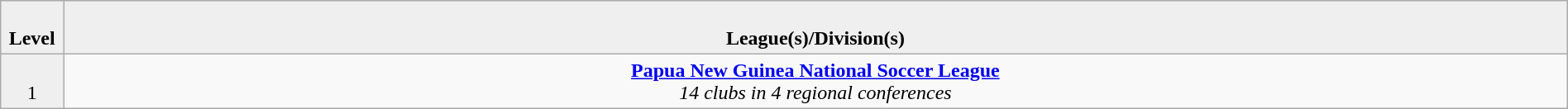<table class="wikitable" style="text-align:center; width:100%;">
<tr style="background:#efefef;">
<td style="width:4%; text-align:center;"><br><strong>Level</strong></td>
<td colspan="6" style="width:96%; text-align:center;"><br><strong>League(s)/Division(s)</strong></td>
</tr>
<tr>
<td style="text-align:center; width:4%; background:#efefef;"><br>1</td>
<td colspan="6"  style="width:48%; text-align:center;"><strong><a href='#'>Papua New Guinea National Soccer League</a></strong><br><em>14 clubs in 4 regional conferences</em></td>
</tr>
</table>
